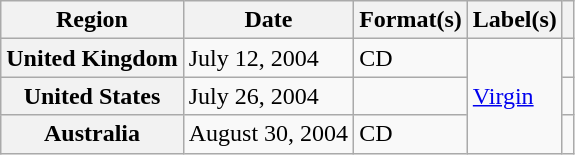<table class="wikitable plainrowheaders">
<tr>
<th scope="col">Region</th>
<th scope="col">Date</th>
<th scope="col">Format(s)</th>
<th scope="col">Label(s)</th>
<th scope="col"></th>
</tr>
<tr>
<th scope="row">United Kingdom</th>
<td>July 12, 2004</td>
<td>CD</td>
<td rowspan="3"><a href='#'>Virgin</a></td>
<td align="center"></td>
</tr>
<tr>
<th scope="row">United States</th>
<td>July 26, 2004</td>
<td></td>
<td align="center"></td>
</tr>
<tr>
<th scope="row">Australia</th>
<td>August 30, 2004</td>
<td>CD</td>
<td align="center"></td>
</tr>
</table>
